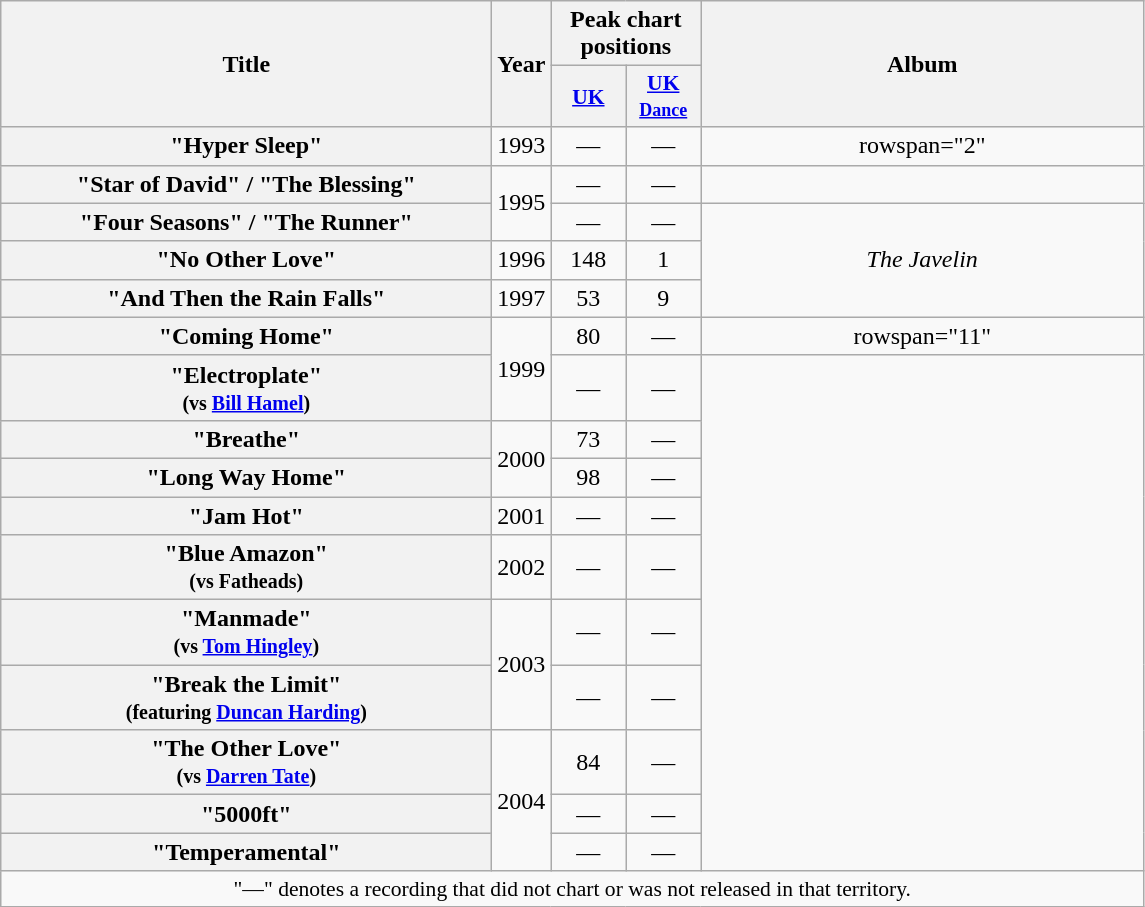<table class="wikitable plainrowheaders" style="text-align:center;" border="1">
<tr>
<th scope="col" rowspan="2" style="width:20em;">Title</th>
<th scope="col" rowspan="2" style="width:1em;">Year</th>
<th scope="col" colspan="2">Peak chart positions</th>
<th scope="col" rowspan="2" style="width:18em;">Album</th>
</tr>
<tr>
<th scope="col" style="width:3em;font-size:90%;"><a href='#'>UK</a><br></th>
<th scope="col" style="width:3em;font-size:90%;"><a href='#'>UK<br><small>Dance</small></a><br></th>
</tr>
<tr>
<th scope="row">"Hyper Sleep"</th>
<td>1993</td>
<td>—</td>
<td>—</td>
<td>rowspan="2" </td>
</tr>
<tr>
<th scope="row">"Star of David" / "The Blessing"</th>
<td rowspan="2">1995</td>
<td>—</td>
<td>—</td>
</tr>
<tr>
<th scope="row">"Four Seasons" / "The Runner"</th>
<td>—</td>
<td>—</td>
<td rowspan="3"><em>The Javelin</em></td>
</tr>
<tr>
<th scope="row">"No Other Love"</th>
<td>1996</td>
<td>148</td>
<td>1</td>
</tr>
<tr>
<th scope="row">"And Then the Rain Falls"</th>
<td>1997</td>
<td>53</td>
<td>9</td>
</tr>
<tr>
<th scope="row">"Coming Home"</th>
<td rowspan="2">1999</td>
<td>80</td>
<td>—</td>
<td>rowspan="11" </td>
</tr>
<tr>
<th scope="row">"Electroplate"<br><small>(vs <a href='#'>Bill Hamel</a>)</small></th>
<td>—</td>
<td>—</td>
</tr>
<tr>
<th scope="row">"Breathe"</th>
<td rowspan="2">2000</td>
<td>73</td>
<td>—</td>
</tr>
<tr>
<th scope="row">"Long Way Home"</th>
<td>98</td>
<td>—</td>
</tr>
<tr>
<th scope="row">"Jam Hot"</th>
<td>2001</td>
<td>—</td>
<td>—</td>
</tr>
<tr>
<th scope="row">"Blue Amazon"<br><small>(vs Fatheads)</small></th>
<td>2002</td>
<td>—</td>
<td>—</td>
</tr>
<tr>
<th scope="row">"Manmade"<br><small>(vs <a href='#'>Tom Hingley</a>)</small></th>
<td rowspan="2">2003</td>
<td>—</td>
<td>—</td>
</tr>
<tr>
<th scope="row">"Break the Limit"<br><small>(featuring <a href='#'>Duncan Harding</a>)</small></th>
<td>—</td>
<td>—</td>
</tr>
<tr>
<th scope="row">"The Other Love"<br><small>(vs <a href='#'>Darren Tate</a>)</small></th>
<td rowspan="3">2004</td>
<td>84</td>
<td>—</td>
</tr>
<tr>
<th scope="row">"5000ft"</th>
<td>—</td>
<td>—</td>
</tr>
<tr>
<th scope="row">"Temperamental"</th>
<td>—</td>
<td>—</td>
</tr>
<tr>
<td colspan="13" style="font-size:90%">"—" denotes a recording that did not chart or was not released in that territory.</td>
</tr>
</table>
